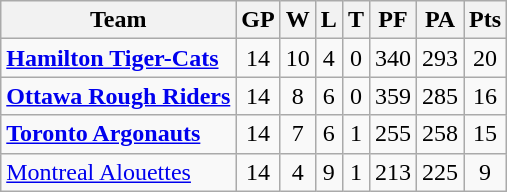<table class="wikitable">
<tr>
<th>Team</th>
<th>GP</th>
<th>W</th>
<th>L</th>
<th>T</th>
<th>PF</th>
<th>PA</th>
<th>Pts</th>
</tr>
<tr align="center">
<td align="left"><strong><a href='#'>Hamilton Tiger-Cats</a></strong></td>
<td>14</td>
<td>10</td>
<td>4</td>
<td>0</td>
<td>340</td>
<td>293</td>
<td>20</td>
</tr>
<tr align="center">
<td align="left"><strong><a href='#'>Ottawa Rough Riders</a></strong></td>
<td>14</td>
<td>8</td>
<td>6</td>
<td>0</td>
<td>359</td>
<td>285</td>
<td>16</td>
</tr>
<tr align="center">
<td align="left"><strong><a href='#'>Toronto Argonauts</a></strong></td>
<td>14</td>
<td>7</td>
<td>6</td>
<td>1</td>
<td>255</td>
<td>258</td>
<td>15</td>
</tr>
<tr align="center">
<td align="left"><a href='#'>Montreal Alouettes</a></td>
<td>14</td>
<td>4</td>
<td>9</td>
<td>1</td>
<td>213</td>
<td>225</td>
<td>9</td>
</tr>
</table>
